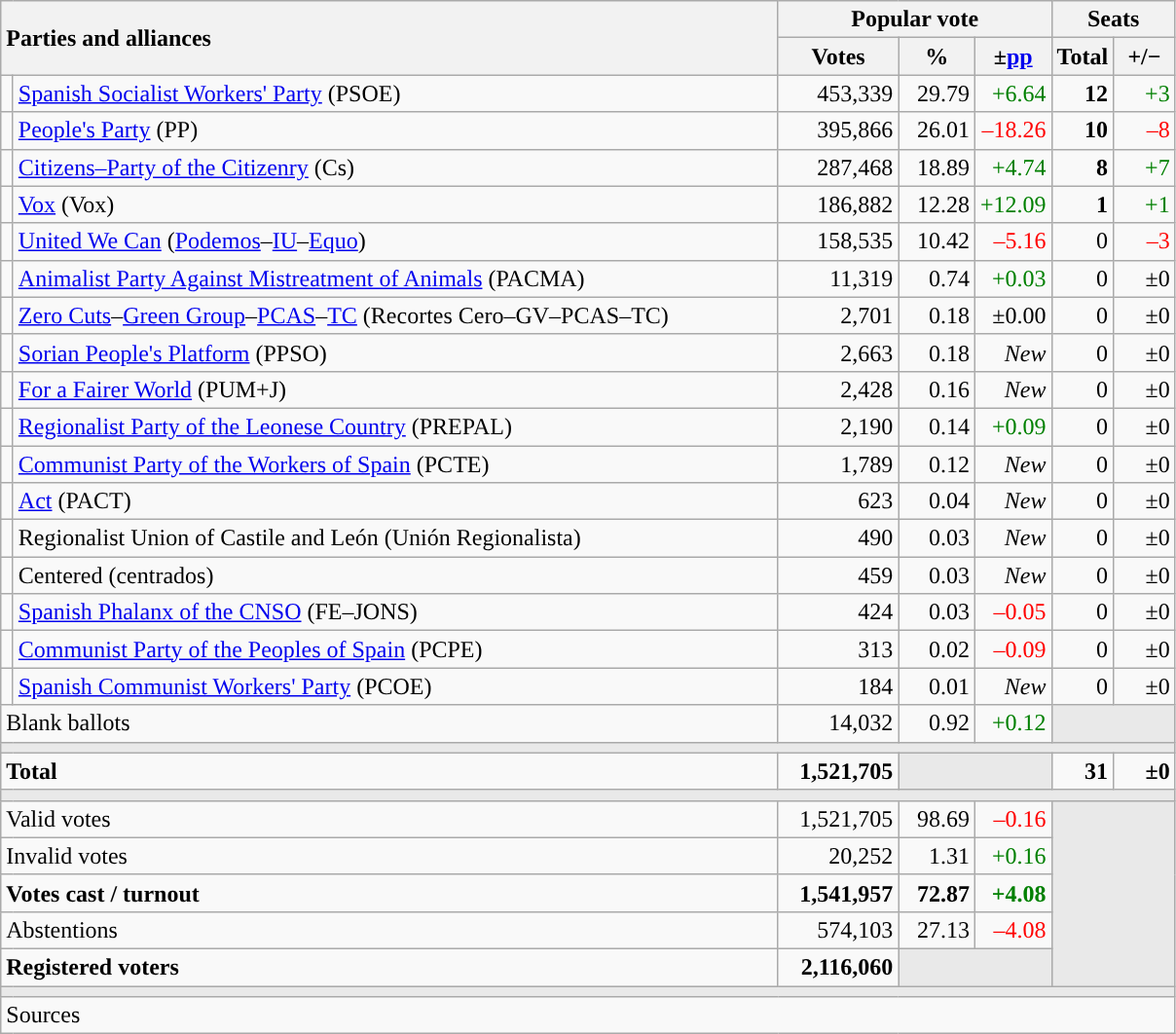<table class="wikitable" style="text-align:right;">
<tr>
<th style="text-align:left;" rowspan="2" colspan="2" width="525">Parties and alliances</th>
<th colspan="3">Popular vote</th>
<th colspan="2">Seats</th>
</tr>
<tr>
<th width="75">Votes</th>
<th width="45">%</th>
<th width="45">±<a href='#'>pp</a></th>
<th width="35">Total</th>
<th width="35">+/−</th>
</tr>
<tr>
<td width="1" style="color:inherit;background:"></td>
<td align="left"><a href='#'>Spanish Socialist Workers' Party</a> (PSOE)</td>
<td>453,339</td>
<td>29.79</td>
<td style="color:green;">+6.64</td>
<td><strong>12</strong></td>
<td style="color:green;">+3</td>
</tr>
<tr>
<td style="color:inherit;background:"></td>
<td align="left"><a href='#'>People's Party</a> (PP)</td>
<td>395,866</td>
<td>26.01</td>
<td style="color:red;">–18.26</td>
<td><strong>10</strong></td>
<td style="color:red;">–8</td>
</tr>
<tr>
<td style="color:inherit;background:"></td>
<td align="left"><a href='#'>Citizens–Party of the Citizenry</a> (Cs)</td>
<td>287,468</td>
<td>18.89</td>
<td style="color:green;">+4.74</td>
<td><strong>8</strong></td>
<td style="color:green;">+7</td>
</tr>
<tr>
<td style="color:inherit;background:"></td>
<td align="left"><a href='#'>Vox</a> (Vox)</td>
<td>186,882</td>
<td>12.28</td>
<td style="color:green;">+12.09</td>
<td><strong>1</strong></td>
<td style="color:green;">+1</td>
</tr>
<tr>
<td style="color:inherit;background:"></td>
<td align="left"><a href='#'>United We Can</a> (<a href='#'>Podemos</a>–<a href='#'>IU</a>–<a href='#'>Equo</a>)</td>
<td>158,535</td>
<td>10.42</td>
<td style="color:red;">–5.16</td>
<td>0</td>
<td style="color:red;">–3</td>
</tr>
<tr>
<td style="color:inherit;background:"></td>
<td align="left"><a href='#'>Animalist Party Against Mistreatment of Animals</a> (PACMA)</td>
<td>11,319</td>
<td>0.74</td>
<td style="color:green;">+0.03</td>
<td>0</td>
<td>±0</td>
</tr>
<tr>
<td style="color:inherit;background:"></td>
<td align="left"><a href='#'>Zero Cuts</a>–<a href='#'>Green Group</a>–<a href='#'>PCAS</a>–<a href='#'>TC</a> (Recortes Cero–GV–PCAS–TC)</td>
<td>2,701</td>
<td>0.18</td>
<td>±0.00</td>
<td>0</td>
<td>±0</td>
</tr>
<tr>
<td style="color:inherit;background:"></td>
<td align="left"><a href='#'>Sorian People's Platform</a> (PPSO)</td>
<td>2,663</td>
<td>0.18</td>
<td><em>New</em></td>
<td>0</td>
<td>±0</td>
</tr>
<tr>
<td style="color:inherit;background:"></td>
<td align="left"><a href='#'>For a Fairer World</a> (PUM+J)</td>
<td>2,428</td>
<td>0.16</td>
<td><em>New</em></td>
<td>0</td>
<td>±0</td>
</tr>
<tr>
<td style="color:inherit;background:"></td>
<td align="left"><a href='#'>Regionalist Party of the Leonese Country</a> (PREPAL)</td>
<td>2,190</td>
<td>0.14</td>
<td style="color:green;">+0.09</td>
<td>0</td>
<td>±0</td>
</tr>
<tr>
<td style="color:inherit;background:"></td>
<td align="left"><a href='#'>Communist Party of the Workers of Spain</a> (PCTE)</td>
<td>1,789</td>
<td>0.12</td>
<td><em>New</em></td>
<td>0</td>
<td>±0</td>
</tr>
<tr>
<td style="color:inherit;background:"></td>
<td align="left"><a href='#'>Act</a> (PACT)</td>
<td>623</td>
<td>0.04</td>
<td><em>New</em></td>
<td>0</td>
<td>±0</td>
</tr>
<tr>
<td style="color:inherit;background:"></td>
<td align="left">Regionalist Union of Castile and León (Unión Regionalista)</td>
<td>490</td>
<td>0.03</td>
<td><em>New</em></td>
<td>0</td>
<td>±0</td>
</tr>
<tr>
<td style="color:inherit;background:"></td>
<td align="left">Centered (centrados)</td>
<td>459</td>
<td>0.03</td>
<td><em>New</em></td>
<td>0</td>
<td>±0</td>
</tr>
<tr>
<td style="color:inherit;background:"></td>
<td align="left"><a href='#'>Spanish Phalanx of the CNSO</a> (FE–JONS)</td>
<td>424</td>
<td>0.03</td>
<td style="color:red;">–0.05</td>
<td>0</td>
<td>±0</td>
</tr>
<tr>
<td style="color:inherit;background:"></td>
<td align="left"><a href='#'>Communist Party of the Peoples of Spain</a> (PCPE)</td>
<td>313</td>
<td>0.02</td>
<td style="color:red;">–0.09</td>
<td>0</td>
<td>±0</td>
</tr>
<tr>
<td style="color:inherit;background:"></td>
<td align="left"><a href='#'>Spanish Communist Workers' Party</a> (PCOE)</td>
<td>184</td>
<td>0.01</td>
<td><em>New</em></td>
<td>0</td>
<td>±0</td>
</tr>
<tr>
<td align="left" colspan="2">Blank ballots</td>
<td>14,032</td>
<td>0.92</td>
<td style="color:green;">+0.12</td>
<td bgcolor="#E9E9E9" colspan="2"></td>
</tr>
<tr>
<td colspan="7" bgcolor="#E9E9E9"></td>
</tr>
<tr style="font-weight:bold;">
<td align="left" colspan="2">Total</td>
<td>1,521,705</td>
<td bgcolor="#E9E9E9" colspan="2"></td>
<td>31</td>
<td>±0</td>
</tr>
<tr>
<td colspan="7" bgcolor="#E9E9E9"></td>
</tr>
<tr>
<td align="left" colspan="2">Valid votes</td>
<td>1,521,705</td>
<td>98.69</td>
<td style="color:red;">–0.16</td>
<td bgcolor="#E9E9E9" colspan="2" rowspan="5"></td>
</tr>
<tr>
<td align="left" colspan="2">Invalid votes</td>
<td>20,252</td>
<td>1.31</td>
<td style="color:green;">+0.16</td>
</tr>
<tr style="font-weight:bold;">
<td align="left" colspan="2">Votes cast / turnout</td>
<td>1,541,957</td>
<td>72.87</td>
<td style="color:green;">+4.08</td>
</tr>
<tr>
<td align="left" colspan="2">Abstentions</td>
<td>574,103</td>
<td>27.13</td>
<td style="color:red;">–4.08</td>
</tr>
<tr style="font-weight:bold;">
<td align="left" colspan="2">Registered voters</td>
<td>2,116,060</td>
<td bgcolor="#E9E9E9" colspan="2"></td>
</tr>
<tr>
<td colspan="7" bgcolor="#E9E9E9"></td>
</tr>
<tr>
<td align="left" colspan="7">Sources</td>
</tr>
</table>
